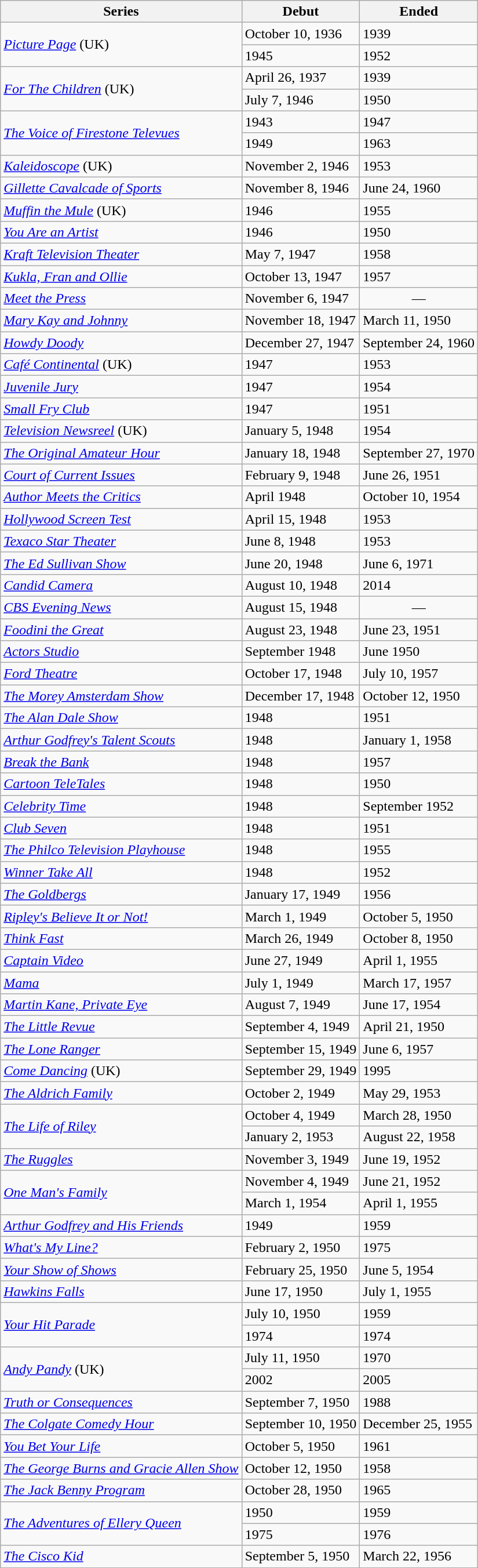<table class="wikitable">
<tr>
<th>Series</th>
<th>Debut</th>
<th>Ended</th>
</tr>
<tr>
<td rowspan="2"><em><a href='#'>Picture Page</a></em> (UK)</td>
<td>October 10, 1936</td>
<td>1939</td>
</tr>
<tr>
<td>1945</td>
<td>1952</td>
</tr>
<tr>
<td rowspan="2"><em><a href='#'>For The Children</a></em> (UK)</td>
<td>April 26, 1937</td>
<td>1939</td>
</tr>
<tr>
<td>July 7, 1946</td>
<td>1950</td>
</tr>
<tr>
<td rowspan="2"><em><a href='#'>The Voice of Firestone Televues</a></em></td>
<td>1943</td>
<td>1947</td>
</tr>
<tr>
<td>1949</td>
<td>1963</td>
</tr>
<tr>
<td><em><a href='#'>Kaleidoscope</a></em> (UK)</td>
<td>November 2, 1946</td>
<td>1953</td>
</tr>
<tr>
<td><em><a href='#'>Gillette Cavalcade of Sports</a></em></td>
<td>November 8, 1946</td>
<td>June 24, 1960</td>
</tr>
<tr>
<td><em><a href='#'>Muffin the Mule</a></em> (UK)</td>
<td>1946</td>
<td>1955</td>
</tr>
<tr>
<td><em><a href='#'>You Are an Artist</a></em></td>
<td>1946</td>
<td>1950</td>
</tr>
<tr>
<td><em><a href='#'>Kraft Television Theater</a></em></td>
<td>May 7, 1947</td>
<td>1958</td>
</tr>
<tr>
<td><em><a href='#'>Kukla, Fran and Ollie</a></em></td>
<td>October 13, 1947</td>
<td>1957</td>
</tr>
<tr>
<td><em><a href='#'>Meet the Press</a></em></td>
<td>November 6, 1947</td>
<td style="text-align:center;">—</td>
</tr>
<tr>
<td><em><a href='#'>Mary Kay and Johnny</a></em></td>
<td>November 18, 1947</td>
<td>March 11, 1950</td>
</tr>
<tr>
<td><em><a href='#'>Howdy Doody</a></em></td>
<td>December 27, 1947</td>
<td>September 24, 1960</td>
</tr>
<tr>
<td><em><a href='#'>Café Continental</a></em> (UK)</td>
<td>1947</td>
<td>1953</td>
</tr>
<tr>
<td><em><a href='#'>Juvenile Jury</a></em></td>
<td>1947</td>
<td>1954</td>
</tr>
<tr>
<td><em><a href='#'>Small Fry Club</a></em></td>
<td>1947</td>
<td>1951</td>
</tr>
<tr>
<td><em><a href='#'>Television Newsreel</a></em> (UK)</td>
<td>January 5, 1948</td>
<td>1954</td>
</tr>
<tr>
<td><em><a href='#'>The Original Amateur Hour</a></em></td>
<td>January 18, 1948</td>
<td>September 27, 1970</td>
</tr>
<tr>
<td><em><a href='#'>Court of Current Issues</a></em></td>
<td>February 9, 1948</td>
<td>June 26, 1951</td>
</tr>
<tr>
<td><em><a href='#'>Author Meets the Critics</a></em></td>
<td>April 1948</td>
<td>October 10, 1954</td>
</tr>
<tr>
<td><em><a href='#'>Hollywood Screen Test</a></em></td>
<td>April 15, 1948</td>
<td>1953</td>
</tr>
<tr>
<td><em><a href='#'>Texaco Star Theater</a></em></td>
<td>June 8, 1948</td>
<td>1953</td>
</tr>
<tr>
<td><em><a href='#'>The Ed Sullivan Show</a></em></td>
<td>June 20, 1948</td>
<td>June 6, 1971</td>
</tr>
<tr>
<td><em><a href='#'>Candid Camera</a></em></td>
<td>August 10, 1948</td>
<td>2014</td>
</tr>
<tr>
<td><em><a href='#'>CBS Evening News</a></em></td>
<td>August 15, 1948</td>
<td style="text-align:center;">—</td>
</tr>
<tr>
<td><em><a href='#'>Foodini the Great</a></em></td>
<td>August 23, 1948</td>
<td>June 23, 1951</td>
</tr>
<tr>
<td><em><a href='#'>Actors Studio</a></em></td>
<td>September 1948</td>
<td>June 1950</td>
</tr>
<tr>
<td><em><a href='#'>Ford Theatre</a></em></td>
<td>October 17, 1948</td>
<td>July 10, 1957</td>
</tr>
<tr>
<td><em><a href='#'>The Morey Amsterdam Show</a></em></td>
<td>December 17, 1948</td>
<td>October 12, 1950</td>
</tr>
<tr>
<td><em><a href='#'>The Alan Dale Show</a></em></td>
<td>1948</td>
<td>1951</td>
</tr>
<tr>
<td><em><a href='#'>Arthur Godfrey's Talent Scouts</a></em></td>
<td>1948</td>
<td>January 1, 1958</td>
</tr>
<tr>
<td><em><a href='#'>Break the Bank</a></em></td>
<td>1948</td>
<td>1957</td>
</tr>
<tr>
<td><em><a href='#'>Cartoon TeleTales</a></em></td>
<td>1948</td>
<td>1950</td>
</tr>
<tr>
<td><em><a href='#'>Celebrity Time</a></em></td>
<td>1948</td>
<td>September 1952</td>
</tr>
<tr>
<td><em><a href='#'>Club Seven</a></em></td>
<td>1948</td>
<td>1951</td>
</tr>
<tr>
<td><em><a href='#'>The Philco Television Playhouse</a></em></td>
<td>1948</td>
<td>1955</td>
</tr>
<tr>
<td><em><a href='#'>Winner Take All</a></em></td>
<td>1948</td>
<td>1952</td>
</tr>
<tr>
<td><em><a href='#'>The Goldbergs</a></em></td>
<td>January 17, 1949</td>
<td>1956</td>
</tr>
<tr>
<td><em><a href='#'>Ripley's Believe It or Not!</a></em></td>
<td>March 1, 1949</td>
<td>October 5, 1950</td>
</tr>
<tr>
<td><em><a href='#'>Think Fast</a></em></td>
<td>March 26, 1949</td>
<td>October 8, 1950</td>
</tr>
<tr>
<td><em><a href='#'>Captain Video</a></em></td>
<td>June 27, 1949</td>
<td>April 1, 1955</td>
</tr>
<tr>
<td><em><a href='#'>Mama</a></em></td>
<td>July 1, 1949</td>
<td>March 17, 1957</td>
</tr>
<tr>
<td><em><a href='#'>Martin Kane, Private Eye</a></em></td>
<td>August 7, 1949</td>
<td>June 17, 1954</td>
</tr>
<tr>
<td><em><a href='#'>The Little Revue</a></em></td>
<td>September 4, 1949</td>
<td>April 21, 1950</td>
</tr>
<tr>
<td><em><a href='#'>The Lone Ranger</a></em></td>
<td>September 15, 1949</td>
<td>June 6, 1957</td>
</tr>
<tr>
<td><em><a href='#'>Come Dancing</a></em> (UK)</td>
<td>September 29, 1949</td>
<td>1995</td>
</tr>
<tr>
<td><em><a href='#'>The Aldrich Family</a></em></td>
<td>October 2, 1949</td>
<td>May 29, 1953</td>
</tr>
<tr>
<td rowspan="2"><em><a href='#'>The Life of Riley</a></em></td>
<td>October 4, 1949</td>
<td>March 28, 1950</td>
</tr>
<tr>
<td>January 2, 1953</td>
<td>August 22, 1958</td>
</tr>
<tr>
<td><em><a href='#'>The Ruggles</a></em></td>
<td>November 3, 1949</td>
<td>June 19, 1952</td>
</tr>
<tr>
<td rowspan="2"><em><a href='#'>One Man's Family</a></em></td>
<td>November 4, 1949</td>
<td>June 21, 1952</td>
</tr>
<tr>
<td>March 1, 1954</td>
<td>April 1, 1955</td>
</tr>
<tr>
<td><em><a href='#'>Arthur Godfrey and His Friends</a></em></td>
<td>1949</td>
<td>1959</td>
</tr>
<tr>
<td><em><a href='#'>What's My Line?</a></em></td>
<td>February 2, 1950</td>
<td>1975</td>
</tr>
<tr>
<td><em><a href='#'>Your Show of Shows</a></em></td>
<td>February 25, 1950</td>
<td>June 5, 1954</td>
</tr>
<tr>
<td><em><a href='#'>Hawkins Falls</a></em></td>
<td>June 17, 1950</td>
<td>July 1, 1955</td>
</tr>
<tr>
<td rowspan="2"><em><a href='#'>Your Hit Parade</a></em></td>
<td>July 10, 1950</td>
<td>1959</td>
</tr>
<tr>
<td>1974</td>
<td>1974</td>
</tr>
<tr>
<td rowspan="2"><em><a href='#'>Andy Pandy</a></em> (UK)</td>
<td>July 11, 1950</td>
<td>1970</td>
</tr>
<tr>
<td>2002</td>
<td>2005</td>
</tr>
<tr>
<td><em><a href='#'>Truth or Consequences</a></em></td>
<td>September 7, 1950</td>
<td>1988</td>
</tr>
<tr>
<td><em><a href='#'>The Colgate Comedy Hour</a></em></td>
<td>September 10, 1950</td>
<td>December 25, 1955</td>
</tr>
<tr>
<td><em><a href='#'>You Bet Your Life</a></em></td>
<td>October 5, 1950</td>
<td>1961</td>
</tr>
<tr>
<td><em><a href='#'>The George Burns and Gracie Allen Show</a></em></td>
<td>October 12, 1950</td>
<td>1958</td>
</tr>
<tr>
<td><em><a href='#'>The Jack Benny Program</a></em></td>
<td>October 28, 1950</td>
<td>1965</td>
</tr>
<tr>
<td rowspan="2"><em><a href='#'>The Adventures of Ellery Queen</a></em></td>
<td>1950</td>
<td>1959</td>
</tr>
<tr>
<td>1975</td>
<td>1976</td>
</tr>
<tr>
<td><em><a href='#'>The Cisco Kid</a></em></td>
<td>September 5, 1950</td>
<td>March 22, 1956</td>
</tr>
<tr>
</tr>
</table>
